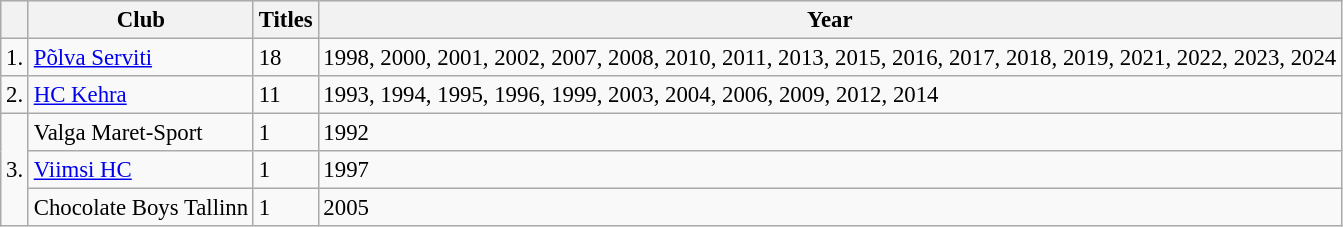<table class="wikitable sortable" style="font-size:95%;">
<tr style="background:#e9e9e9">
<th></th>
<th>Club</th>
<th>Titles</th>
<th>Year</th>
</tr>
<tr>
<td>1.</td>
<td><a href='#'>Põlva Serviti</a></td>
<td>18</td>
<td>1998, 2000, 2001, 2002, 2007, 2008, 2010, 2011, 2013, 2015, 2016, 2017, 2018, 2019, 2021, 2022, 2023, 2024</td>
</tr>
<tr>
<td>2.</td>
<td><a href='#'>HC Kehra</a></td>
<td>11</td>
<td>1993, 1994, 1995, 1996, 1999, 2003, 2004, 2006, 2009, 2012, 2014</td>
</tr>
<tr>
<td rowspan=3>3.</td>
<td>Valga Maret-Sport</td>
<td>1</td>
<td>1992</td>
</tr>
<tr>
<td><a href='#'>Viimsi HC</a></td>
<td>1</td>
<td>1997</td>
</tr>
<tr>
<td>Chocolate Boys Tallinn</td>
<td>1</td>
<td>2005</td>
</tr>
</table>
